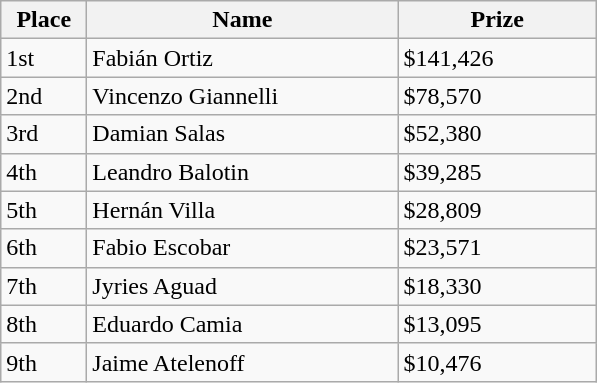<table class="wikitable">
<tr>
<th width="50">Place</th>
<th width="200">Name</th>
<th width="125">Prize</th>
</tr>
<tr>
<td>1st</td>
<td> Fabián Ortiz</td>
<td>$141,426</td>
</tr>
<tr>
<td>2nd</td>
<td> Vincenzo Giannelli</td>
<td>$78,570</td>
</tr>
<tr>
<td>3rd</td>
<td> Damian Salas</td>
<td>$52,380</td>
</tr>
<tr>
<td>4th</td>
<td> Leandro Balotin</td>
<td>$39,285</td>
</tr>
<tr>
<td>5th</td>
<td> Hernán Villa</td>
<td>$28,809</td>
</tr>
<tr>
<td>6th</td>
<td> Fabio Escobar</td>
<td>$23,571</td>
</tr>
<tr>
<td>7th</td>
<td> Jyries Aguad</td>
<td>$18,330</td>
</tr>
<tr>
<td>8th</td>
<td> Eduardo Camia</td>
<td>$13,095</td>
</tr>
<tr>
<td>9th</td>
<td> Jaime Atelenoff</td>
<td>$10,476</td>
</tr>
</table>
